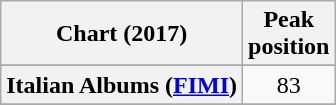<table class="wikitable plainrowheaders" style="text-align:center">
<tr>
<th scope="col">Chart (2017)</th>
<th scope="col">Peak<br> position</th>
</tr>
<tr>
</tr>
<tr>
</tr>
<tr>
<th scope="row">Italian Albums (<a href='#'>FIMI</a>)</th>
<td>83</td>
</tr>
<tr>
</tr>
<tr>
</tr>
</table>
